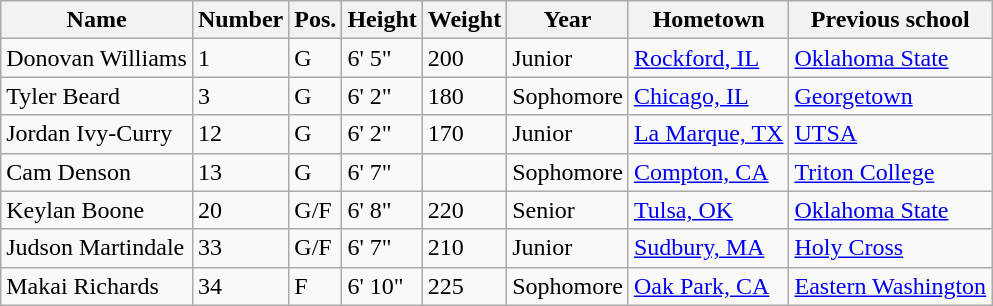<table class="wikitable sortable" border="1">
<tr>
<th>Name</th>
<th>Number</th>
<th>Pos.</th>
<th>Height</th>
<th>Weight</th>
<th>Year</th>
<th>Hometown</th>
<th class="unsortable">Previous school</th>
</tr>
<tr>
<td>Donovan Williams</td>
<td>1</td>
<td>G</td>
<td>6' 5"</td>
<td>200</td>
<td>Junior</td>
<td><a href='#'>Rockford, IL</a></td>
<td><a href='#'>Oklahoma State</a></td>
</tr>
<tr>
<td>Tyler Beard</td>
<td>3</td>
<td>G</td>
<td>6' 2"</td>
<td>180</td>
<td>Sophomore</td>
<td><a href='#'>Chicago, IL</a></td>
<td><a href='#'>Georgetown</a></td>
</tr>
<tr>
<td>Jordan Ivy-Curry</td>
<td>12</td>
<td>G</td>
<td>6' 2"</td>
<td>170</td>
<td>Junior</td>
<td><a href='#'>La Marque, TX</a></td>
<td><a href='#'>UTSA</a></td>
</tr>
<tr>
<td>Cam Denson</td>
<td>13</td>
<td>G</td>
<td>6' 7"</td>
<td></td>
<td>Sophomore</td>
<td><a href='#'>Compton, CA</a></td>
<td><a href='#'>Triton College</a></td>
</tr>
<tr>
<td>Keylan Boone</td>
<td>20</td>
<td>G/F</td>
<td>6' 8"</td>
<td>220</td>
<td>Senior</td>
<td><a href='#'>Tulsa, OK</a></td>
<td><a href='#'>Oklahoma State</a></td>
</tr>
<tr>
<td>Judson Martindale</td>
<td>33</td>
<td>G/F</td>
<td>6' 7"</td>
<td>210</td>
<td>Junior</td>
<td><a href='#'>Sudbury, MA</a></td>
<td><a href='#'>Holy Cross</a></td>
</tr>
<tr>
<td>Makai Richards</td>
<td>34</td>
<td>F</td>
<td>6' 10"</td>
<td>225</td>
<td>Sophomore</td>
<td><a href='#'>Oak Park, CA</a></td>
<td><a href='#'>Eastern Washington</a></td>
</tr>
</table>
